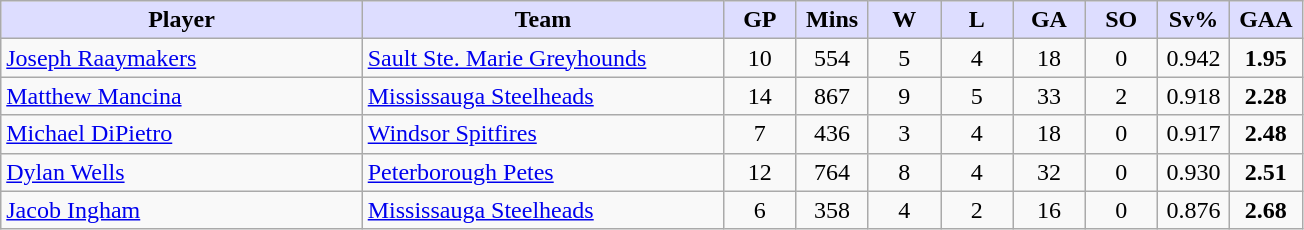<table class="wikitable" style="text-align:center">
<tr>
<th style="background:#ddf; width:25%;">Player</th>
<th style="background:#ddf; width:25%;">Team</th>
<th style="background:#ddf; width:5%;">GP</th>
<th style="background:#ddf; width:5%;">Mins</th>
<th style="background:#ddf; width:5%;">W</th>
<th style="background:#ddf; width:5%;">L</th>
<th style="background:#ddf; width:5%;">GA</th>
<th style="background:#ddf; width:5%;">SO</th>
<th style="background:#ddf; width:5%;">Sv%</th>
<th style="background:#ddf; width:5%;">GAA</th>
</tr>
<tr>
<td align=left><a href='#'>Joseph Raaymakers</a></td>
<td align=left><a href='#'>Sault Ste. Marie Greyhounds</a></td>
<td>10</td>
<td>554</td>
<td>5</td>
<td>4</td>
<td>18</td>
<td>0</td>
<td>0.942</td>
<td><strong>1.95</strong></td>
</tr>
<tr>
<td align=left><a href='#'>Matthew Mancina</a></td>
<td align=left><a href='#'>Mississauga Steelheads</a></td>
<td>14</td>
<td>867</td>
<td>9</td>
<td>5</td>
<td>33</td>
<td>2</td>
<td>0.918</td>
<td><strong>2.28</strong></td>
</tr>
<tr>
<td align=left><a href='#'>Michael DiPietro</a></td>
<td align=left><a href='#'>Windsor Spitfires</a></td>
<td>7</td>
<td>436</td>
<td>3</td>
<td>4</td>
<td>18</td>
<td>0</td>
<td>0.917</td>
<td><strong>2.48</strong></td>
</tr>
<tr>
<td align=left><a href='#'>Dylan Wells</a></td>
<td align=left><a href='#'>Peterborough Petes</a></td>
<td>12</td>
<td>764</td>
<td>8</td>
<td>4</td>
<td>32</td>
<td>0</td>
<td>0.930</td>
<td><strong>2.51</strong></td>
</tr>
<tr>
<td align=left><a href='#'>Jacob Ingham</a></td>
<td align=left><a href='#'>Mississauga Steelheads</a></td>
<td>6</td>
<td>358</td>
<td>4</td>
<td>2</td>
<td>16</td>
<td>0</td>
<td>0.876</td>
<td><strong>2.68</strong></td>
</tr>
</table>
